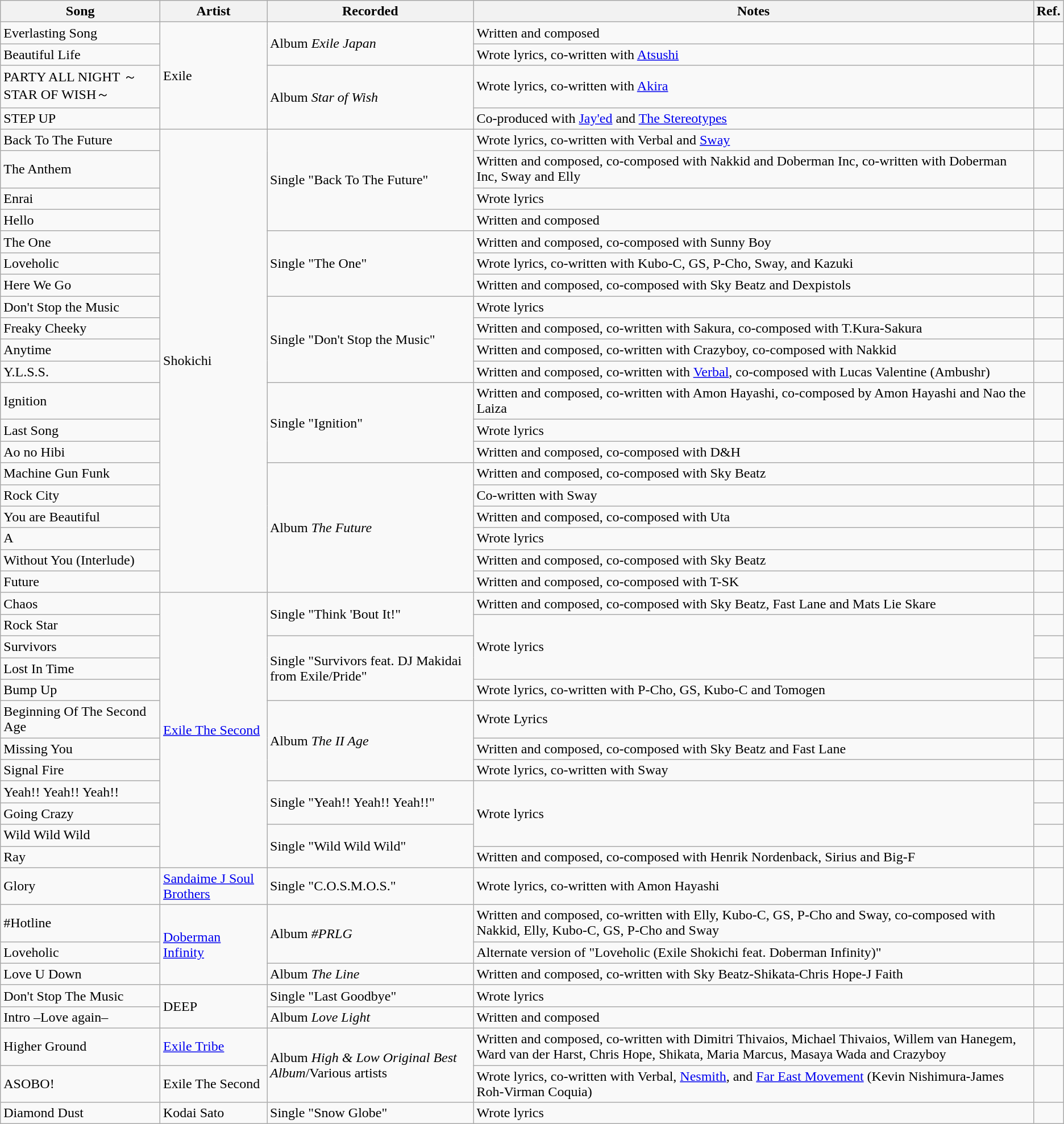<table class="wikitable mw-collapsible mw-collapsed">
<tr>
<th>Song</th>
<th>Artist</th>
<th>Recorded</th>
<th>Notes</th>
<th>Ref.</th>
</tr>
<tr>
<td>Everlasting Song</td>
<td rowspan="4">Exile</td>
<td rowspan="2">Album <em>Exile Japan</em></td>
<td>Written and composed</td>
<td></td>
</tr>
<tr>
<td>Beautiful Life</td>
<td>Wrote lyrics, co-written with <a href='#'>Atsushi</a></td>
<td></td>
</tr>
<tr>
<td>PARTY ALL NIGHT ～STAR OF WISH～</td>
<td rowspan="2">Album <em>Star of Wish</em></td>
<td>Wrote lyrics, co-written with <a href='#'>Akira</a></td>
<td></td>
</tr>
<tr>
<td>STEP UP</td>
<td>Co-produced with <a href='#'>Jay'ed</a> and <a href='#'>The Stereotypes</a></td>
<td></td>
</tr>
<tr>
<td>Back To The Future</td>
<td rowspan="20">Shokichi</td>
<td rowspan="4">Single "Back To The Future"</td>
<td>Wrote lyrics, co-written with Verbal and <a href='#'>Sway</a></td>
<td></td>
</tr>
<tr>
<td>The Anthem</td>
<td>Written and composed, co-composed with Nakkid and Doberman Inc, co-written with Doberman Inc, Sway and Elly</td>
<td></td>
</tr>
<tr>
<td>Enrai</td>
<td>Wrote lyrics</td>
<td></td>
</tr>
<tr>
<td>Hello</td>
<td>Written and composed</td>
<td></td>
</tr>
<tr>
<td>The One</td>
<td rowspan="3">Single "The One"</td>
<td>Written and composed, co-composed with Sunny Boy</td>
<td></td>
</tr>
<tr>
<td>Loveholic</td>
<td>Wrote lyrics, co-written with Kubo-C, GS, P-Cho, Sway, and Kazuki</td>
<td></td>
</tr>
<tr>
<td>Here We Go</td>
<td>Written and composed, co-composed with Sky Beatz and Dexpistols</td>
<td></td>
</tr>
<tr>
<td>Don't Stop the Music</td>
<td rowspan="4">Single "Don't Stop the Music"</td>
<td>Wrote lyrics</td>
<td></td>
</tr>
<tr>
<td>Freaky Cheeky</td>
<td>Written and composed, co-written with Sakura, co-composed with T.Kura-Sakura</td>
<td></td>
</tr>
<tr>
<td>Anytime</td>
<td>Written and composed, co-written with Crazyboy, co-composed with Nakkid</td>
<td></td>
</tr>
<tr>
<td>Y.L.S.S.</td>
<td>Written and composed, co-written with <a href='#'>Verbal</a>, co-composed with Lucas Valentine (Ambushr)</td>
<td></td>
</tr>
<tr>
<td>Ignition</td>
<td rowspan="3">Single "Ignition"</td>
<td>Written and composed, co-written with Amon Hayashi, co-composed by Amon Hayashi and Nao the Laiza</td>
<td></td>
</tr>
<tr>
<td>Last Song</td>
<td>Wrote lyrics</td>
<td></td>
</tr>
<tr>
<td>Ao no Hibi</td>
<td>Written and composed, co-composed with D&H</td>
<td></td>
</tr>
<tr>
<td>Machine Gun Funk</td>
<td rowspan="6">Album <em>The Future</em></td>
<td>Written and composed, co-composed with Sky Beatz</td>
<td></td>
</tr>
<tr>
<td>Rock City</td>
<td>Co-written with Sway</td>
<td></td>
</tr>
<tr>
<td>You are Beautiful</td>
<td>Written and composed, co-composed with Uta</td>
<td></td>
</tr>
<tr>
<td>A</td>
<td>Wrote lyrics</td>
<td></td>
</tr>
<tr>
<td>Without You (Interlude)</td>
<td>Written and composed, co-composed with Sky Beatz</td>
<td></td>
</tr>
<tr>
<td>Future</td>
<td>Written and composed, co-composed with T-SK</td>
<td></td>
</tr>
<tr>
<td>Chaos</td>
<td rowspan="12"><a href='#'>Exile The Second</a></td>
<td rowspan="2">Single "Think 'Bout It!"</td>
<td>Written and composed, co-composed with Sky Beatz, Fast Lane and Mats Lie Skare</td>
<td></td>
</tr>
<tr>
<td>Rock Star</td>
<td rowspan="3">Wrote lyrics</td>
<td></td>
</tr>
<tr>
<td>Survivors</td>
<td rowspan="3">Single "Survivors feat. DJ Makidai from Exile/Pride"</td>
<td></td>
</tr>
<tr>
<td>Lost In Time</td>
<td></td>
</tr>
<tr>
<td>Bump Up</td>
<td>Wrote lyrics, co-written with P-Cho, GS, Kubo-C and Tomogen</td>
<td></td>
</tr>
<tr>
<td>Beginning Of The Second Age</td>
<td rowspan="3">Album <em>The II Age</em></td>
<td>Wrote Lyrics</td>
<td></td>
</tr>
<tr>
<td>Missing You</td>
<td>Written and composed, co-composed with Sky Beatz and Fast Lane</td>
<td></td>
</tr>
<tr>
<td>Signal Fire</td>
<td>Wrote lyrics, co-written with Sway</td>
<td></td>
</tr>
<tr>
<td>Yeah!! Yeah!! Yeah!!</td>
<td rowspan="2">Single "Yeah!! Yeah!! Yeah!!"</td>
<td rowspan="3">Wrote lyrics</td>
<td></td>
</tr>
<tr>
<td>Going Crazy</td>
<td></td>
</tr>
<tr>
<td>Wild Wild Wild</td>
<td rowspan="2">Single "Wild Wild Wild"</td>
<td></td>
</tr>
<tr>
<td>Ray</td>
<td>Written and composed, co-composed with Henrik Nordenback, Sirius and Big-F</td>
<td></td>
</tr>
<tr>
<td>Glory</td>
<td><a href='#'>Sandaime J Soul Brothers</a></td>
<td>Single "C.O.S.M.O.S."</td>
<td>Wrote lyrics, co-written with Amon Hayashi</td>
<td></td>
</tr>
<tr>
<td>#Hotline</td>
<td rowspan="3"><a href='#'>Doberman Infinity</a></td>
<td rowspan="2">Album <em>#PRLG</em></td>
<td>Written and composed, co-written with Elly, Kubo-C, GS, P-Cho and Sway, co-composed with Nakkid, Elly, Kubo-C, GS, P-Cho and Sway</td>
<td></td>
</tr>
<tr>
<td>Loveholic</td>
<td>Alternate version of "Loveholic (Exile Shokichi feat. Doberman Infinity)"</td>
<td></td>
</tr>
<tr>
<td>Love U Down</td>
<td>Album <em>The Line</em></td>
<td>Written and composed, co-written with Sky Beatz-Shikata-Chris Hope-J Faith</td>
<td></td>
</tr>
<tr>
<td>Don't Stop The Music</td>
<td rowspan="2">DEEP</td>
<td>Single "Last Goodbye"</td>
<td>Wrote lyrics</td>
<td></td>
</tr>
<tr>
<td>Intro –Love again–</td>
<td>Album <em>Love Light</em></td>
<td>Written and composed</td>
<td></td>
</tr>
<tr>
<td>Higher Ground</td>
<td><a href='#'>Exile Tribe</a></td>
<td rowspan="2">Album <em>High & Low Original Best Album</em>/Various artists</td>
<td>Written and composed, co-written with Dimitri Thivaios, Michael Thivaios, Willem van Hanegem, Ward van der Harst, Chris Hope, Shikata, Maria Marcus, Masaya Wada and Crazyboy</td>
<td></td>
</tr>
<tr>
<td>ASOBO!</td>
<td>Exile The Second</td>
<td>Wrote lyrics, co-written with Verbal, <a href='#'>Nesmith</a>, and <a href='#'>Far East Movement</a> (Kevin Nishimura-James Roh-Virman Coquia)</td>
<td></td>
</tr>
<tr>
<td>Diamond Dust</td>
<td>Kodai Sato</td>
<td>Single "Snow Globe"</td>
<td>Wrote lyrics</td>
<td></td>
</tr>
</table>
